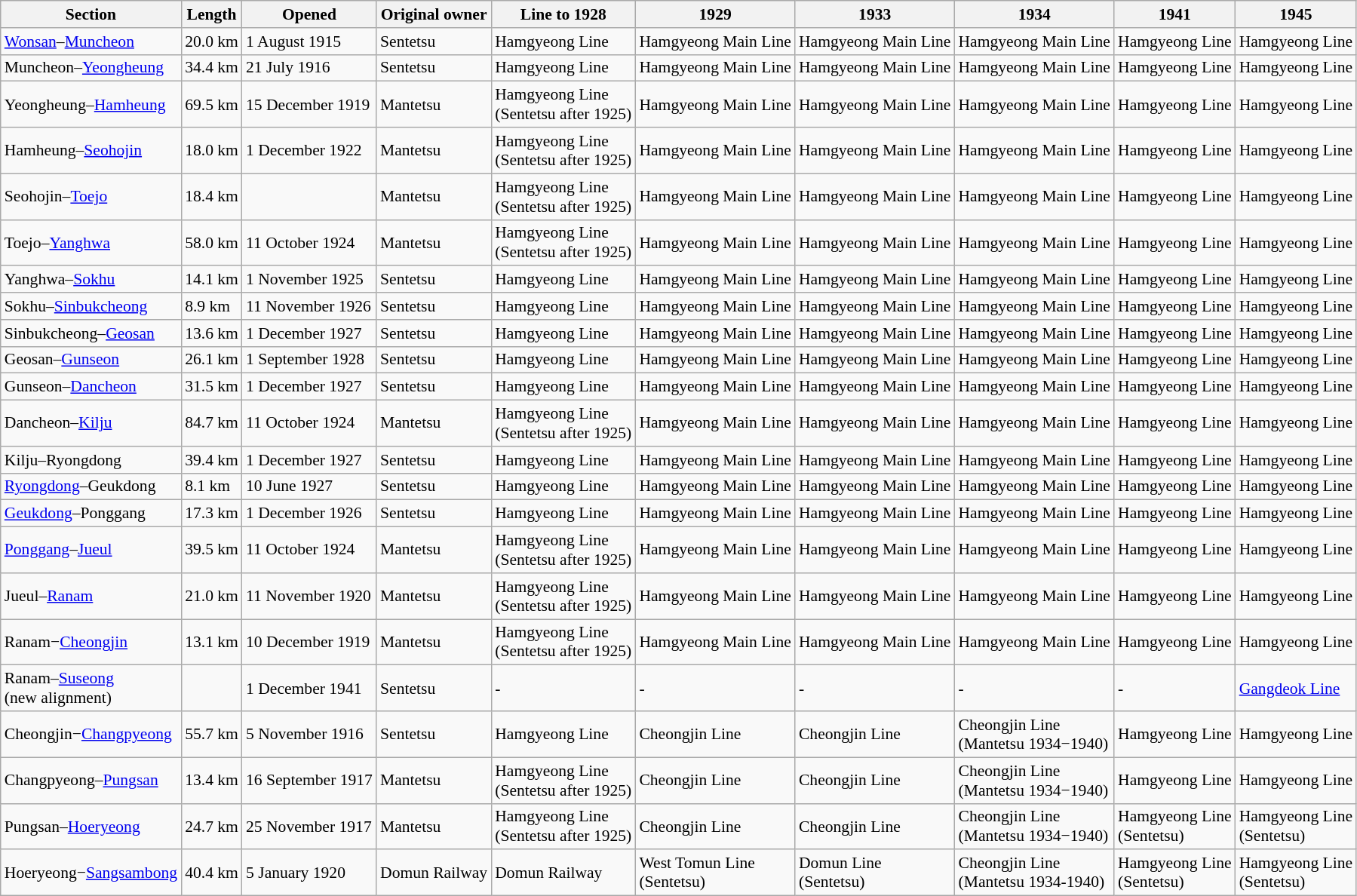<table class="wikitable" style="font-size:90%;">
<tr>
<th>Section</th>
<th>Length</th>
<th>Opened</th>
<th>Original owner</th>
<th>Line to 1928</th>
<th>1929</th>
<th>1933</th>
<th>1934</th>
<th>1941</th>
<th>1945</th>
</tr>
<tr>
<td><a href='#'>Wonsan</a>–<a href='#'>Muncheon</a></td>
<td>20.0 km</td>
<td>1 August 1915</td>
<td>Sentetsu</td>
<td>Hamgyeong Line</td>
<td>Hamgyeong Main Line</td>
<td>Hamgyeong Main Line</td>
<td>Hamgyeong Main Line</td>
<td>Hamgyeong Line</td>
<td>Hamgyeong Line</td>
</tr>
<tr>
<td>Muncheon–<a href='#'>Yeongheung</a></td>
<td>34.4 km</td>
<td>21 July 1916</td>
<td>Sentetsu</td>
<td>Hamgyeong Line</td>
<td>Hamgyeong Main Line</td>
<td>Hamgyeong Main Line</td>
<td>Hamgyeong Main Line</td>
<td>Hamgyeong Line</td>
<td>Hamgyeong Line</td>
</tr>
<tr>
<td>Yeongheung–<a href='#'>Hamheung</a></td>
<td>69.5 km</td>
<td>15 December 1919</td>
<td>Mantetsu</td>
<td>Hamgyeong Line<br>(Sentetsu after 1925)</td>
<td>Hamgyeong Main Line</td>
<td>Hamgyeong Main Line</td>
<td>Hamgyeong Main Line</td>
<td>Hamgyeong Line</td>
<td>Hamgyeong Line</td>
</tr>
<tr>
<td>Hamheung–<a href='#'>Seohojin</a></td>
<td>18.0 km</td>
<td>1 December 1922</td>
<td>Mantetsu</td>
<td>Hamgyeong Line<br>(Sentetsu after 1925)</td>
<td>Hamgyeong Main Line</td>
<td>Hamgyeong Main Line</td>
<td>Hamgyeong Main Line</td>
<td>Hamgyeong Line</td>
<td>Hamgyeong Line</td>
</tr>
<tr>
<td>Seohojin–<a href='#'>Toejo</a></td>
<td>18.4 km</td>
<td></td>
<td>Mantetsu</td>
<td>Hamgyeong Line<br>(Sentetsu after 1925)</td>
<td>Hamgyeong Main Line</td>
<td>Hamgyeong Main Line</td>
<td>Hamgyeong Main Line</td>
<td>Hamgyeong Line</td>
<td>Hamgyeong Line</td>
</tr>
<tr>
<td>Toejo–<a href='#'>Yanghwa</a></td>
<td>58.0 km</td>
<td>11 October 1924</td>
<td>Mantetsu</td>
<td>Hamgyeong Line<br>(Sentetsu after 1925)</td>
<td>Hamgyeong Main Line</td>
<td>Hamgyeong Main Line</td>
<td>Hamgyeong Main Line</td>
<td>Hamgyeong Line</td>
<td>Hamgyeong Line</td>
</tr>
<tr>
<td>Yanghwa–<a href='#'>Sokhu</a></td>
<td>14.1 km</td>
<td>1 November 1925</td>
<td>Sentetsu</td>
<td>Hamgyeong Line</td>
<td>Hamgyeong Main Line</td>
<td>Hamgyeong Main Line</td>
<td>Hamgyeong Main Line</td>
<td>Hamgyeong Line</td>
<td>Hamgyeong Line</td>
</tr>
<tr>
<td>Sokhu–<a href='#'>Sinbukcheong</a></td>
<td>8.9 km</td>
<td>11 November 1926</td>
<td>Sentetsu</td>
<td>Hamgyeong Line</td>
<td>Hamgyeong Main Line</td>
<td>Hamgyeong Main Line</td>
<td>Hamgyeong Main Line</td>
<td>Hamgyeong Line</td>
<td>Hamgyeong Line</td>
</tr>
<tr>
<td>Sinbukcheong–<a href='#'>Geosan</a></td>
<td>13.6 km</td>
<td>1 December 1927</td>
<td>Sentetsu</td>
<td>Hamgyeong Line</td>
<td>Hamgyeong Main Line</td>
<td>Hamgyeong Main Line</td>
<td>Hamgyeong Main Line</td>
<td>Hamgyeong Line</td>
<td>Hamgyeong Line</td>
</tr>
<tr>
<td>Geosan–<a href='#'>Gunseon</a></td>
<td>26.1 km</td>
<td>1 September 1928</td>
<td>Sentetsu</td>
<td>Hamgyeong Line</td>
<td>Hamgyeong Main Line</td>
<td>Hamgyeong Main Line</td>
<td>Hamgyeong Main Line</td>
<td>Hamgyeong Line</td>
<td>Hamgyeong Line</td>
</tr>
<tr>
<td>Gunseon–<a href='#'>Dancheon</a></td>
<td>31.5 km</td>
<td>1 December 1927</td>
<td>Sentetsu</td>
<td>Hamgyeong Line</td>
<td>Hamgyeong Main Line</td>
<td>Hamgyeong Main Line</td>
<td>Hamgyeong Main Line</td>
<td>Hamgyeong Line</td>
<td>Hamgyeong Line</td>
</tr>
<tr>
<td>Dancheon–<a href='#'>Kilju</a></td>
<td>84.7 km</td>
<td>11 October 1924</td>
<td>Mantetsu</td>
<td>Hamgyeong Line<br>(Sentetsu after 1925)</td>
<td>Hamgyeong Main Line</td>
<td>Hamgyeong Main Line</td>
<td>Hamgyeong Main Line</td>
<td>Hamgyeong Line</td>
<td>Hamgyeong Line</td>
</tr>
<tr>
<td>Kilju–Ryongdong</td>
<td>39.4 km</td>
<td>1 December 1927</td>
<td>Sentetsu</td>
<td>Hamgyeong Line</td>
<td>Hamgyeong Main Line</td>
<td>Hamgyeong Main Line</td>
<td>Hamgyeong Main Line</td>
<td>Hamgyeong Line</td>
<td>Hamgyeong Line</td>
</tr>
<tr>
<td><a href='#'>Ryongdong</a>–Geukdong</td>
<td>8.1 km</td>
<td>10 June 1927</td>
<td>Sentetsu</td>
<td>Hamgyeong Line</td>
<td>Hamgyeong Main Line</td>
<td>Hamgyeong Main Line</td>
<td>Hamgyeong Main Line</td>
<td>Hamgyeong Line</td>
<td>Hamgyeong Line</td>
</tr>
<tr>
<td><a href='#'>Geukdong</a>–Ponggang</td>
<td>17.3 km</td>
<td>1 December 1926</td>
<td>Sentetsu</td>
<td>Hamgyeong Line</td>
<td>Hamgyeong Main Line</td>
<td>Hamgyeong Main Line</td>
<td>Hamgyeong Main Line</td>
<td>Hamgyeong Line</td>
<td>Hamgyeong Line</td>
</tr>
<tr>
<td><a href='#'>Ponggang</a>–<a href='#'>Jueul</a></td>
<td>39.5 km</td>
<td>11 October 1924</td>
<td>Mantetsu</td>
<td>Hamgyeong Line<br>(Sentetsu after 1925)</td>
<td>Hamgyeong Main Line</td>
<td>Hamgyeong Main Line</td>
<td>Hamgyeong Main Line</td>
<td>Hamgyeong Line</td>
<td>Hamgyeong Line</td>
</tr>
<tr>
<td>Jueul–<a href='#'>Ranam</a></td>
<td>21.0 km</td>
<td>11 November 1920</td>
<td>Mantetsu</td>
<td>Hamgyeong Line<br>(Sentetsu after 1925)</td>
<td>Hamgyeong Main Line</td>
<td>Hamgyeong Main Line</td>
<td>Hamgyeong Main Line</td>
<td>Hamgyeong Line</td>
<td>Hamgyeong Line</td>
</tr>
<tr>
<td>Ranam−<a href='#'>Cheongjin</a></td>
<td>13.1 km</td>
<td>10 December 1919</td>
<td>Mantetsu</td>
<td>Hamgyeong Line<br>(Sentetsu after 1925)</td>
<td>Hamgyeong Main Line</td>
<td>Hamgyeong Main Line</td>
<td>Hamgyeong Main Line</td>
<td>Hamgyeong Line</td>
<td>Hamgyeong Line</td>
</tr>
<tr>
<td>Ranam–<a href='#'>Suseong</a><br>(new alignment)</td>
<td></td>
<td>1 December 1941</td>
<td>Sentetsu</td>
<td>-</td>
<td>-</td>
<td>-</td>
<td>-</td>
<td>-</td>
<td><a href='#'>Gangdeok Line</a></td>
</tr>
<tr>
<td>Cheongjin−<a href='#'>Changpyeong</a></td>
<td>55.7 km</td>
<td>5 November 1916</td>
<td>Sentetsu</td>
<td>Hamgyeong Line</td>
<td>Cheongjin Line</td>
<td>Cheongjin Line</td>
<td>Cheongjin Line<br>(Mantetsu 1934−1940)</td>
<td>Hamgyeong Line</td>
<td>Hamgyeong Line</td>
</tr>
<tr>
<td>Changpyeong–<a href='#'>Pungsan</a></td>
<td>13.4 km</td>
<td>16 September 1917</td>
<td>Mantetsu</td>
<td>Hamgyeong Line<br>(Sentetsu after 1925)</td>
<td>Cheongjin Line</td>
<td>Cheongjin Line</td>
<td>Cheongjin Line<br>(Mantetsu 1934−1940)</td>
<td>Hamgyeong Line</td>
<td>Hamgyeong Line</td>
</tr>
<tr>
<td>Pungsan–<a href='#'>Hoeryeong</a></td>
<td>24.7 km</td>
<td>25 November 1917</td>
<td>Mantetsu</td>
<td>Hamgyeong Line<br>(Sentetsu after 1925)</td>
<td>Cheongjin Line</td>
<td>Cheongjin Line</td>
<td>Cheongjin Line<br>(Mantetsu 1934−1940)</td>
<td>Hamgyeong Line<br>(Sentetsu)</td>
<td>Hamgyeong Line<br>(Sentetsu)</td>
</tr>
<tr>
<td>Hoeryeong−<a href='#'>Sangsambong</a></td>
<td>40.4 km</td>
<td>5 January 1920</td>
<td>Domun Railway</td>
<td>Domun Railway</td>
<td>West Tomun Line<br>(Sentetsu)</td>
<td>Domun Line<br>(Sentetsu)</td>
<td>Cheongjin Line<br>(Mantetsu 1934-1940)</td>
<td>Hamgyeong Line<br>(Sentetsu)</td>
<td>Hamgyeong Line<br>(Sentetsu)</td>
</tr>
</table>
